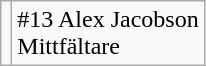<table class="wikitable">
<tr>
<td></td>
<td>#13 Alex Jacobson<br>Mittfältare</td>
</tr>
</table>
